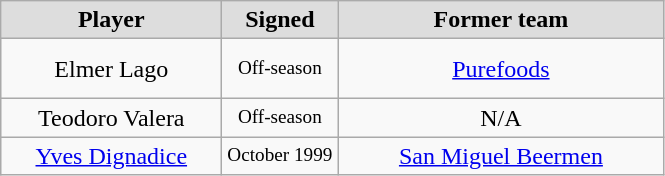<table class="wikitable" style="text-align: center">
<tr align="center" bgcolor="#dddddd">
<td style="width:140px"><strong>Player</strong></td>
<td style="width:70px"><strong>Signed</strong></td>
<td style="width:210px"><strong>Former team</strong></td>
</tr>
<tr style="height:40px">
<td>Elmer Lago</td>
<td style="font-size: 80%">Off-season</td>
<td><a href='#'>Purefoods</a></td>
</tr>
<tr>
<td>Teodoro Valera</td>
<td style="font-size: 80%">Off-season</td>
<td>N/A</td>
</tr>
<tr>
<td><a href='#'>Yves Dignadice</a></td>
<td style="font-size: 80%">October 1999</td>
<td><a href='#'>San Miguel Beermen</a></td>
</tr>
</table>
